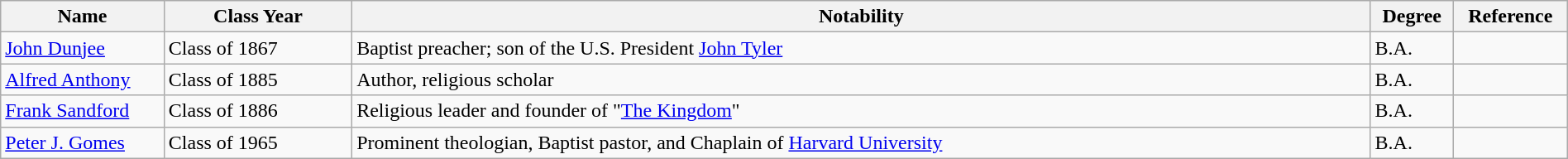<table class="wikitable" style="width:100%">
<tr>
<th style="width:*;">Name</th>
<th style="width:12%;">Class Year</th>
<th class="unsortable" style="width:65%;">Notability</th>
<th>Degree</th>
<th>Reference</th>
</tr>
<tr>
<td><a href='#'>John Dunjee</a></td>
<td>Class of 1867</td>
<td>Baptist preacher; son of the U.S. President <a href='#'>John Tyler</a></td>
<td>B.A.</td>
<td></td>
</tr>
<tr>
<td><a href='#'>Alfred Anthony</a></td>
<td>Class of 1885</td>
<td>Author, religious scholar</td>
<td>B.A.</td>
<td></td>
</tr>
<tr>
<td><a href='#'>Frank Sandford</a></td>
<td>Class of 1886</td>
<td>Religious leader and founder of "<a href='#'>The Kingdom</a>"</td>
<td>B.A.</td>
<td></td>
</tr>
<tr>
<td><a href='#'>Peter J. Gomes</a></td>
<td>Class of 1965</td>
<td>Prominent theologian, Baptist pastor, and Chaplain of <a href='#'>Harvard University</a></td>
<td>B.A.</td>
<td></td>
</tr>
</table>
